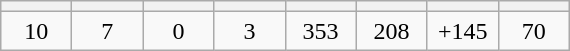<table class="wikitable">
<tr>
<th width="40"></th>
<th width="40"></th>
<th width="40"></th>
<th width="40"></th>
<th width="40"></th>
<th width="40"></th>
<th width="40"></th>
<th width="40"></th>
</tr>
<tr>
<td align=center>10</td>
<td align=center>7</td>
<td align=center>0</td>
<td align=center>3</td>
<td align=center>353</td>
<td align=center>208</td>
<td align=center>+145</td>
<td align=center>70</td>
</tr>
</table>
